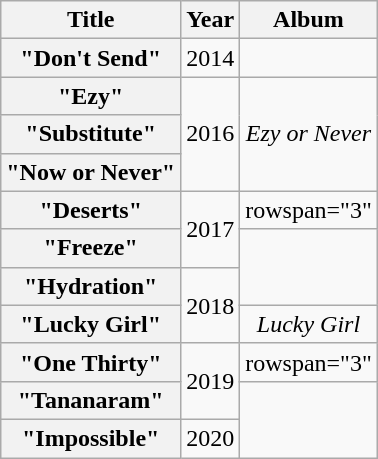<table class="wikitable plainrowheaders" style="text-align:center;" border="1">
<tr>
<th>Title</th>
<th>Year</th>
<th>Album</th>
</tr>
<tr>
<th scope="row">"Don't Send" </th>
<td>2014</td>
<td></td>
</tr>
<tr>
<th scope="row">"Ezy"</th>
<td rowspan="3">2016</td>
<td rowspan="3"><em>Ezy or Never</em></td>
</tr>
<tr>
<th scope="row">"Substitute" </th>
</tr>
<tr>
<th scope="row">"Now or Never" </th>
</tr>
<tr>
<th scope="row">"Deserts"</th>
<td rowspan="2">2017</td>
<td>rowspan="3" </td>
</tr>
<tr>
<th scope="row">"Freeze"</th>
</tr>
<tr>
<th scope="row">"Hydration" </th>
<td rowspan="2">2018</td>
</tr>
<tr>
<th scope="row">"Lucky Girl" </th>
<td><em>Lucky Girl</em></td>
</tr>
<tr>
<th scope="row">"One Thirty" </th>
<td rowspan="2">2019</td>
<td>rowspan="3" </td>
</tr>
<tr>
<th scope="row">"Tananaram" </th>
</tr>
<tr>
<th scope="row">"Impossible" </th>
<td>2020</td>
</tr>
</table>
